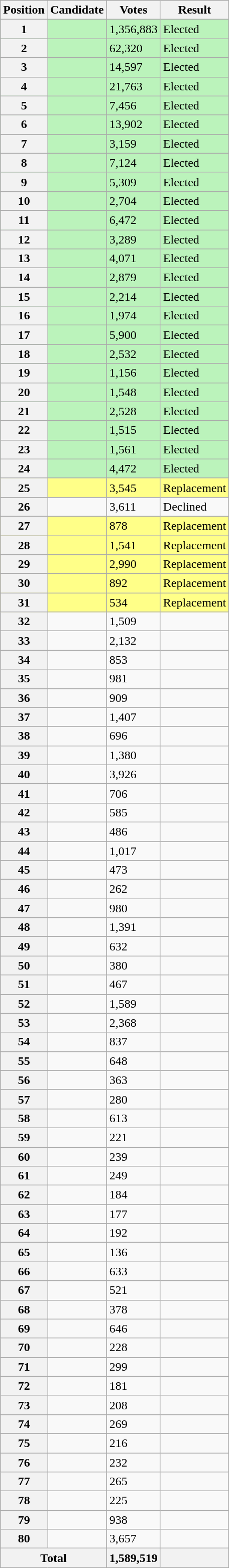<table class="wikitable sortable col3right">
<tr>
<th scope="col">Position</th>
<th scope="col">Candidate</th>
<th scope="col">Votes</th>
<th scope="col">Result</th>
</tr>
<tr bgcolor=bbf3bb>
<th scope="row">1</th>
<td></td>
<td>1,356,883</td>
<td>Elected</td>
</tr>
<tr bgcolor=bbf3bb>
<th scope="row">2</th>
<td></td>
<td>62,320</td>
<td>Elected</td>
</tr>
<tr bgcolor=bbf3bb>
<th scope="row">3</th>
<td></td>
<td>14,597</td>
<td>Elected</td>
</tr>
<tr bgcolor=bbf3bb>
<th scope="row">4</th>
<td></td>
<td>21,763</td>
<td>Elected</td>
</tr>
<tr bgcolor=bbf3bb>
<th scope="row">5</th>
<td></td>
<td>7,456</td>
<td>Elected</td>
</tr>
<tr bgcolor=bbf3bb>
<th scope="row">6</th>
<td></td>
<td>13,902</td>
<td>Elected</td>
</tr>
<tr bgcolor=bbf3bb>
<th scope="row">7</th>
<td></td>
<td>3,159</td>
<td>Elected</td>
</tr>
<tr bgcolor=bbf3bb>
<th scope="row">8</th>
<td></td>
<td>7,124</td>
<td>Elected</td>
</tr>
<tr bgcolor=bbf3bb>
<th scope="row">9</th>
<td></td>
<td>5,309</td>
<td>Elected</td>
</tr>
<tr bgcolor=bbf3bb>
<th scope="row">10</th>
<td></td>
<td>2,704</td>
<td>Elected</td>
</tr>
<tr bgcolor=bbf3bb>
<th scope="row">11</th>
<td></td>
<td>6,472</td>
<td>Elected</td>
</tr>
<tr bgcolor=bbf3bb>
<th scope="row">12</th>
<td></td>
<td>3,289</td>
<td>Elected</td>
</tr>
<tr bgcolor=bbf3bb>
<th scope="row">13</th>
<td></td>
<td>4,071</td>
<td>Elected</td>
</tr>
<tr bgcolor=bbf3bb>
<th scope="row">14</th>
<td></td>
<td>2,879</td>
<td>Elected</td>
</tr>
<tr bgcolor=bbf3bb>
<th scope="row">15</th>
<td></td>
<td>2,214</td>
<td>Elected</td>
</tr>
<tr bgcolor=bbf3bb>
<th scope="row">16</th>
<td></td>
<td>1,974</td>
<td>Elected</td>
</tr>
<tr bgcolor=bbf3bb>
<th scope="row">17</th>
<td></td>
<td>5,900</td>
<td>Elected</td>
</tr>
<tr bgcolor=bbf3bb>
<th scope="row">18</th>
<td></td>
<td>2,532</td>
<td>Elected</td>
</tr>
<tr bgcolor=bbf3bb>
<th scope="row">19</th>
<td></td>
<td>1,156</td>
<td>Elected</td>
</tr>
<tr bgcolor=bbf3bb>
<th scope="row">20</th>
<td></td>
<td>1,548</td>
<td>Elected</td>
</tr>
<tr bgcolor=bbf3bb>
<th scope="row">21</th>
<td></td>
<td>2,528</td>
<td>Elected</td>
</tr>
<tr bgcolor=bbf3bb>
<th scope="row">22</th>
<td></td>
<td>1,515</td>
<td>Elected</td>
</tr>
<tr bgcolor=bbf3bb>
<th scope="row">23</th>
<td></td>
<td>1,561</td>
<td>Elected</td>
</tr>
<tr bgcolor=bbf3bb>
<th scope="row">24</th>
<td></td>
<td>4,472</td>
<td>Elected</td>
</tr>
<tr bgcolor=#FF8>
<th scope="row">25</th>
<td></td>
<td>3,545</td>
<td>Replacement</td>
</tr>
<tr>
<th scope="row">26</th>
<td></td>
<td>3,611</td>
<td>Declined</td>
</tr>
<tr bgcolor=#FF8>
<th scope="row">27</th>
<td></td>
<td>878</td>
<td>Replacement</td>
</tr>
<tr bgcolor=#FF8>
<th scope="row">28</th>
<td></td>
<td>1,541</td>
<td>Replacement</td>
</tr>
<tr bgcolor=#FF8>
<th scope="row">29</th>
<td></td>
<td>2,990</td>
<td>Replacement</td>
</tr>
<tr bgcolor=#FF8>
<th scope="row">30</th>
<td></td>
<td>892</td>
<td>Replacement</td>
</tr>
<tr bgcolor=#FF8>
<th scope="row">31</th>
<td></td>
<td>534</td>
<td>Replacement</td>
</tr>
<tr>
<th scope="row">32</th>
<td></td>
<td>1,509</td>
<td></td>
</tr>
<tr>
<th scope="row">33</th>
<td></td>
<td>2,132</td>
<td></td>
</tr>
<tr>
<th scope="row">34</th>
<td></td>
<td>853</td>
<td></td>
</tr>
<tr>
<th scope="row">35</th>
<td></td>
<td>981</td>
<td></td>
</tr>
<tr>
<th scope="row">36</th>
<td></td>
<td>909</td>
<td></td>
</tr>
<tr>
<th scope="row">37</th>
<td></td>
<td>1,407</td>
<td></td>
</tr>
<tr>
<th scope="row">38</th>
<td></td>
<td>696</td>
<td></td>
</tr>
<tr>
<th scope="row">39</th>
<td></td>
<td>1,380</td>
<td></td>
</tr>
<tr>
<th scope="row">40</th>
<td></td>
<td>3,926</td>
<td></td>
</tr>
<tr>
<th scope="row">41</th>
<td></td>
<td>706</td>
<td></td>
</tr>
<tr>
<th scope="row">42</th>
<td></td>
<td>585</td>
<td></td>
</tr>
<tr>
<th scope="row">43</th>
<td></td>
<td>486</td>
<td></td>
</tr>
<tr>
<th scope="row">44</th>
<td></td>
<td>1,017</td>
<td></td>
</tr>
<tr>
<th scope="row">45</th>
<td></td>
<td>473</td>
<td></td>
</tr>
<tr>
<th scope="row">46</th>
<td></td>
<td>262</td>
<td></td>
</tr>
<tr>
<th scope="row">47</th>
<td></td>
<td>980</td>
<td></td>
</tr>
<tr>
<th scope="row">48</th>
<td></td>
<td>1,391</td>
<td></td>
</tr>
<tr>
<th scope="row">49</th>
<td></td>
<td>632</td>
<td></td>
</tr>
<tr>
<th scope="row">50</th>
<td></td>
<td>380</td>
<td></td>
</tr>
<tr>
<th scope="row">51</th>
<td></td>
<td>467</td>
<td></td>
</tr>
<tr>
<th scope="row">52</th>
<td></td>
<td>1,589</td>
<td></td>
</tr>
<tr>
<th scope="row">53</th>
<td></td>
<td>2,368</td>
<td></td>
</tr>
<tr>
<th scope="row">54</th>
<td></td>
<td>837</td>
<td></td>
</tr>
<tr>
<th scope="row">55</th>
<td></td>
<td>648</td>
<td></td>
</tr>
<tr>
<th scope="row">56</th>
<td></td>
<td>363</td>
<td></td>
</tr>
<tr>
<th scope="row">57</th>
<td></td>
<td>280</td>
<td></td>
</tr>
<tr>
<th scope="row">58</th>
<td></td>
<td>613</td>
<td></td>
</tr>
<tr>
<th scope="row">59</th>
<td></td>
<td>221</td>
<td></td>
</tr>
<tr>
<th scope="row">60</th>
<td></td>
<td>239</td>
<td></td>
</tr>
<tr>
<th scope="row">61</th>
<td></td>
<td>249</td>
<td></td>
</tr>
<tr>
<th scope="row">62</th>
<td></td>
<td>184</td>
<td></td>
</tr>
<tr>
<th scope="row">63</th>
<td></td>
<td>177</td>
<td></td>
</tr>
<tr>
<th scope="row">64</th>
<td></td>
<td>192</td>
<td></td>
</tr>
<tr>
<th scope="row">65</th>
<td></td>
<td>136</td>
<td></td>
</tr>
<tr>
<th scope="row">66</th>
<td></td>
<td>633</td>
<td></td>
</tr>
<tr>
<th scope="row">67</th>
<td></td>
<td>521</td>
<td></td>
</tr>
<tr>
<th scope="row">68</th>
<td></td>
<td>378</td>
<td></td>
</tr>
<tr>
<th scope="row">69</th>
<td></td>
<td>646</td>
<td></td>
</tr>
<tr>
<th scope="row">70</th>
<td></td>
<td>228</td>
<td></td>
</tr>
<tr>
<th scope="row">71</th>
<td></td>
<td>299</td>
<td></td>
</tr>
<tr>
<th scope="row">72</th>
<td></td>
<td>181</td>
<td></td>
</tr>
<tr>
<th scope="row">73</th>
<td></td>
<td>208</td>
<td></td>
</tr>
<tr>
<th scope="row">74</th>
<td></td>
<td>269</td>
<td></td>
</tr>
<tr>
<th scope="row">75</th>
<td></td>
<td>216</td>
<td></td>
</tr>
<tr>
<th scope="row">76</th>
<td></td>
<td>232</td>
<td></td>
</tr>
<tr>
<th scope="row">77</th>
<td></td>
<td>265</td>
<td></td>
</tr>
<tr>
<th scope="row">78</th>
<td></td>
<td>225</td>
<td></td>
</tr>
<tr>
<th scope="row">79</th>
<td></td>
<td>938</td>
<td></td>
</tr>
<tr>
<th scope="row">80</th>
<td></td>
<td>3,657</td>
<td></td>
</tr>
<tr class=sortbottom>
<th scope="row" colspan="2">Total</th>
<th style="text-align:right">1,589,519</th>
<th></th>
</tr>
</table>
